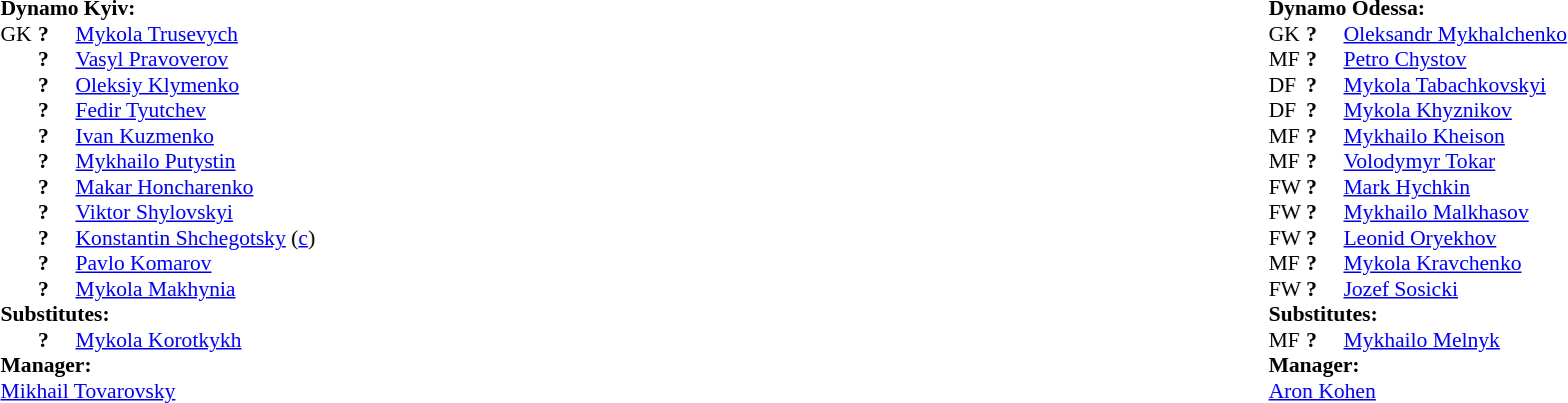<table style="width:100%;">
<tr>
<td style="vertical-align:top; width:50%;"><br><table style="font-size: 90%" cellspacing="0" cellpadding="0">
<tr>
<td colspan="4"><strong>Dynamo Kyiv:</strong></td>
</tr>
<tr>
<th width="25"></th>
<th width="25"></th>
</tr>
<tr>
<td>GK</td>
<td><strong>?</strong></td>
<td> <a href='#'>Mykola Trusevych</a></td>
</tr>
<tr>
<td></td>
<td><strong>?</strong></td>
<td> <a href='#'>Vasyl Pravoverov</a></td>
</tr>
<tr>
<td></td>
<td><strong>?</strong></td>
<td> <a href='#'>Oleksiy Klymenko</a></td>
</tr>
<tr>
<td></td>
<td><strong>?</strong></td>
<td> <a href='#'>Fedir Tyutchev</a></td>
</tr>
<tr>
<td></td>
<td><strong>?</strong></td>
<td> <a href='#'>Ivan Kuzmenko</a></td>
</tr>
<tr>
<td></td>
<td><strong>?</strong></td>
<td> <a href='#'>Mykhailo Putystin</a></td>
</tr>
<tr>
<td></td>
<td><strong>?</strong></td>
<td> <a href='#'>Makar Honcharenko</a></td>
</tr>
<tr>
<td></td>
<td><strong>?</strong></td>
<td> <a href='#'>Viktor Shylovskyi</a></td>
</tr>
<tr>
<td></td>
<td><strong>?</strong></td>
<td> <a href='#'>Konstantin Shchegotsky</a> (<a href='#'>c</a>)</td>
</tr>
<tr>
<td></td>
<td><strong>?</strong></td>
<td> <a href='#'>Pavlo Komarov</a></td>
<td></td>
</tr>
<tr>
<td></td>
<td><strong>?</strong></td>
<td> <a href='#'>Mykola Makhynia</a></td>
</tr>
<tr>
<td colspan=4><strong>Substitutes:</strong></td>
</tr>
<tr>
<td></td>
<td><strong>?</strong></td>
<td> <a href='#'>Mykola Korotkykh</a></td>
<td></td>
</tr>
<tr>
<td colspan=4><strong>Manager:</strong></td>
</tr>
<tr>
<td colspan="4"> <a href='#'>Mikhail Tovarovsky</a></td>
</tr>
</table>
</td>
<td valign="top"></td>
<td style="vertical-align:top; width:50%;"><br><table cellspacing="0" cellpadding="0" style="font-size:90%; margin:auto;">
<tr>
<td colspan="4"><strong>Dynamo Odessa:</strong></td>
</tr>
<tr>
<th width="25"></th>
<th width="25"></th>
</tr>
<tr>
<td>GK</td>
<td><strong>?</strong></td>
<td> <a href='#'>Oleksandr Mykhalchenko</a></td>
</tr>
<tr>
<td>MF</td>
<td><strong>?</strong></td>
<td> <a href='#'>Petro Chystov</a></td>
<td></td>
</tr>
<tr>
<td>DF</td>
<td><strong>?</strong></td>
<td> <a href='#'>Mykola Tabachkovskyi</a></td>
</tr>
<tr>
<td>DF</td>
<td><strong>?</strong></td>
<td> <a href='#'>Mykola Khyznikov</a></td>
</tr>
<tr>
<td>MF</td>
<td><strong>?</strong></td>
<td> <a href='#'>Mykhailo Kheison</a></td>
</tr>
<tr>
<td>MF</td>
<td><strong>?</strong></td>
<td> <a href='#'>Volodymyr Tokar</a></td>
</tr>
<tr>
<td>FW</td>
<td><strong>?</strong></td>
<td> <a href='#'>Mark Hychkin</a></td>
</tr>
<tr>
<td>FW</td>
<td><strong>?</strong></td>
<td> <a href='#'>Mykhailo Malkhasov</a></td>
</tr>
<tr>
<td>FW</td>
<td><strong>?</strong></td>
<td> <a href='#'>Leonid Oryekhov</a></td>
</tr>
<tr>
<td>MF</td>
<td><strong>?</strong></td>
<td> <a href='#'>Mykola Kravchenko</a></td>
</tr>
<tr>
<td>FW</td>
<td><strong>?</strong></td>
<td> <a href='#'>Jozef Sosicki</a></td>
</tr>
<tr>
<td colspan=4><strong>Substitutes:</strong></td>
</tr>
<tr>
<td>MF</td>
<td><strong>?</strong></td>
<td> <a href='#'>Mykhailo Melnyk</a></td>
<td></td>
</tr>
<tr>
<td colspan=4><strong>Manager:</strong></td>
</tr>
<tr>
<td colspan="4"> <a href='#'>Aron Kohen</a></td>
</tr>
</table>
</td>
</tr>
</table>
